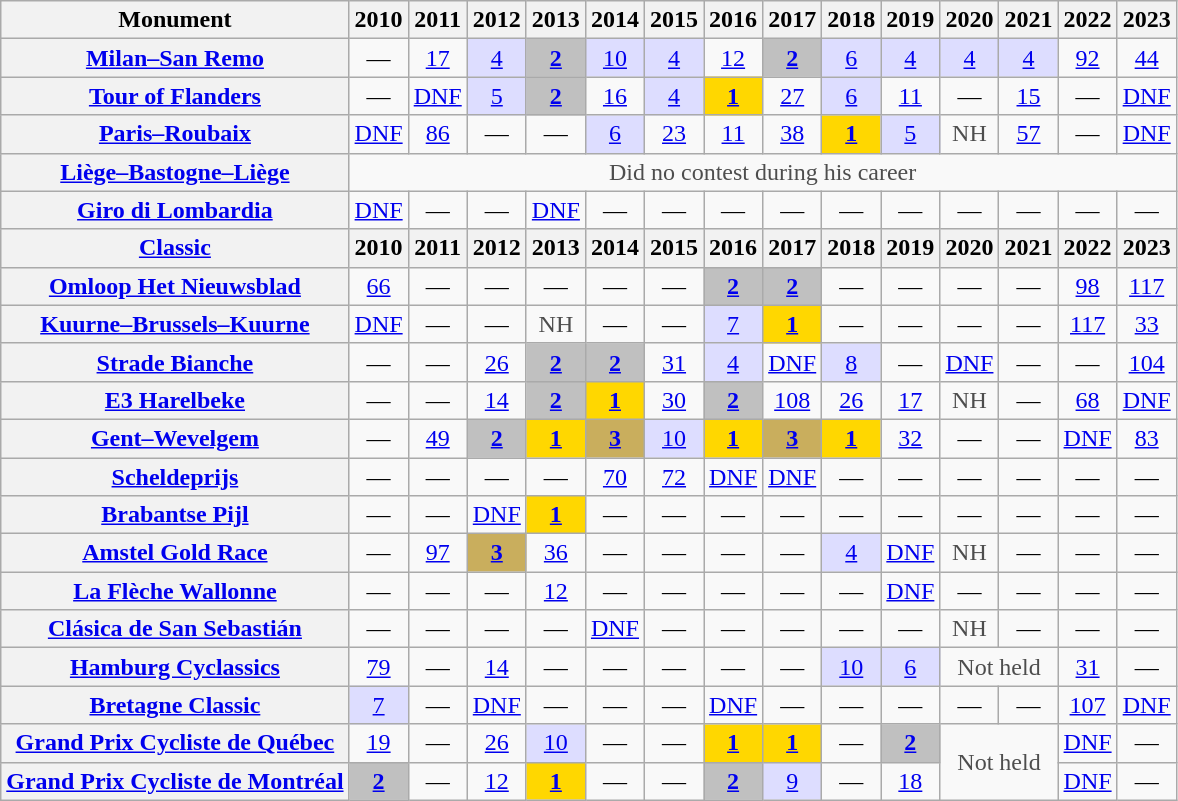<table class="wikitable plainrowheaders">
<tr>
<th>Monument</th>
<th>2010</th>
<th>2011</th>
<th>2012</th>
<th>2013</th>
<th>2014</th>
<th>2015</th>
<th>2016</th>
<th>2017</th>
<th>2018</th>
<th>2019</th>
<th>2020</th>
<th>2021</th>
<th>2022</th>
<th>2023</th>
</tr>
<tr style="text-align:center;">
<th scope="row"><a href='#'>Milan–San Remo</a></th>
<td>—</td>
<td><a href='#'>17</a></td>
<td style="background:#ddf;"><a href='#'>4</a></td>
<td style="background:silver;"><a href='#'><strong>2</strong></a></td>
<td style="background:#ddf;"><a href='#'>10</a></td>
<td style="background:#ddf;"><a href='#'>4</a></td>
<td><a href='#'>12</a></td>
<td style="background:silver;"><a href='#'><strong>2</strong></a></td>
<td style="background:#ddf;"><a href='#'>6</a></td>
<td style="background:#ddf;"><a href='#'>4</a></td>
<td style="background:#ddf;"><a href='#'>4</a></td>
<td style="background:#ddf;"><a href='#'>4</a></td>
<td><a href='#'>92</a></td>
<td><a href='#'>44</a></td>
</tr>
<tr style="text-align:center;">
<th scope="row"><a href='#'>Tour of Flanders</a></th>
<td>—</td>
<td><a href='#'>DNF</a></td>
<td style="background:#ddf;"><a href='#'>5</a></td>
<td style="background:silver;"><a href='#'><strong>2</strong></a></td>
<td><a href='#'>16</a></td>
<td style="background:#ddf;"><a href='#'>4</a></td>
<td style="background:gold;"><a href='#'><strong>1</strong></a></td>
<td><a href='#'>27</a></td>
<td style="background:#ddf;"><a href='#'>6</a></td>
<td><a href='#'>11</a></td>
<td>—</td>
<td><a href='#'>15</a></td>
<td>—</td>
<td><a href='#'>DNF</a></td>
</tr>
<tr style="text-align:center;">
<th scope="row"><a href='#'>Paris–Roubaix</a></th>
<td><a href='#'>DNF</a></td>
<td><a href='#'>86</a></td>
<td>—</td>
<td>—</td>
<td style="background:#ddf;"><a href='#'>6</a></td>
<td><a href='#'>23</a></td>
<td><a href='#'>11</a></td>
<td><a href='#'>38</a></td>
<td style="background:gold;"><a href='#'><strong>1</strong></a></td>
<td style="background:#ddf;"><a href='#'>5</a></td>
<td style="color:#4d4d4d;">NH</td>
<td><a href='#'>57</a></td>
<td>—</td>
<td><a href='#'>DNF</a></td>
</tr>
<tr style="text-align:center;">
<th scope="row"><a href='#'>Liège–Bastogne–Liège</a></th>
<td style="color:#4d4d4d;" colspan=14>Did no contest during his career</td>
</tr>
<tr style="text-align:center;">
<th scope="row"><a href='#'>Giro di Lombardia</a></th>
<td><a href='#'>DNF</a></td>
<td>—</td>
<td>—</td>
<td><a href='#'>DNF</a></td>
<td>—</td>
<td>—</td>
<td>—</td>
<td>—</td>
<td>—</td>
<td>—</td>
<td>—</td>
<td>—</td>
<td>—</td>
<td>—</td>
</tr>
<tr style="background:#EEEEEE;">
<th><a href='#'>Classic</a></th>
<th>2010</th>
<th>2011</th>
<th>2012</th>
<th>2013</th>
<th>2014</th>
<th>2015</th>
<th>2016</th>
<th>2017</th>
<th>2018</th>
<th>2019</th>
<th>2020</th>
<th>2021</th>
<th>2022</th>
<th>2023</th>
</tr>
<tr style="text-align:center;">
<th scope="row"><a href='#'>Omloop Het Nieuwsblad</a></th>
<td><a href='#'>66</a></td>
<td>—</td>
<td>—</td>
<td>—</td>
<td>—</td>
<td>—</td>
<td style="background:silver;"><a href='#'><strong>2</strong></a></td>
<td style="background:silver;"><a href='#'><strong>2</strong></a></td>
<td>—</td>
<td>—</td>
<td>—</td>
<td>—</td>
<td><a href='#'>98</a></td>
<td><a href='#'>117</a></td>
</tr>
<tr style="text-align:center;">
<th scope="row"><a href='#'>Kuurne–Brussels–Kuurne</a></th>
<td><a href='#'>DNF</a></td>
<td>—</td>
<td>—</td>
<td style="color:#4d4d4d;">NH</td>
<td>—</td>
<td>—</td>
<td style="background:#ddf;"><a href='#'>7</a></td>
<td style="background:gold;"><a href='#'><strong>1</strong></a></td>
<td>—</td>
<td>—</td>
<td>—</td>
<td>—</td>
<td><a href='#'>117</a></td>
<td><a href='#'>33</a></td>
</tr>
<tr style="text-align:center;">
<th scope="row"><a href='#'>Strade Bianche</a></th>
<td>—</td>
<td>—</td>
<td><a href='#'>26</a></td>
<td style="background:silver;"><a href='#'><strong>2</strong></a></td>
<td style="background:silver;"><a href='#'><strong>2</strong></a></td>
<td><a href='#'>31</a></td>
<td style="background:#ddf;"><a href='#'>4</a></td>
<td><a href='#'>DNF</a></td>
<td style="background:#ddf;"><a href='#'>8</a></td>
<td>—</td>
<td><a href='#'>DNF</a></td>
<td>—</td>
<td>—</td>
<td><a href='#'>104</a></td>
</tr>
<tr style="text-align:center;">
<th scope="row"><a href='#'>E3 Harelbeke</a></th>
<td>—</td>
<td>—</td>
<td><a href='#'>14</a></td>
<td style="background:silver;"><a href='#'><strong>2</strong></a></td>
<td style="background:gold;"><a href='#'><strong>1</strong></a></td>
<td><a href='#'>30</a></td>
<td style="background:silver;"><a href='#'><strong>2</strong></a></td>
<td><a href='#'>108</a></td>
<td><a href='#'>26</a></td>
<td><a href='#'>17</a></td>
<td style="color:#4d4d4d;">NH</td>
<td>—</td>
<td><a href='#'>68</a></td>
<td><a href='#'>DNF</a></td>
</tr>
<tr style="text-align:center;">
<th scope="row"><a href='#'>Gent–Wevelgem</a></th>
<td>—</td>
<td><a href='#'>49</a></td>
<td style="background:silver;"><a href='#'><strong>2</strong></a></td>
<td style="background:gold;"><a href='#'><strong>1</strong></a></td>
<td style="background:#C9AE5D;"><a href='#'><strong>3</strong></a></td>
<td style="background:#ddf;"><a href='#'>10</a></td>
<td style="background:gold;"><a href='#'><strong>1</strong></a></td>
<td style="background:#C9AE5D;"><a href='#'><strong>3</strong></a></td>
<td style="background:gold;"><a href='#'><strong>1</strong></a></td>
<td><a href='#'>32</a></td>
<td>—</td>
<td>—</td>
<td><a href='#'>DNF</a></td>
<td><a href='#'>83</a></td>
</tr>
<tr style="text-align:center;">
<th scope="row"><a href='#'>Scheldeprijs</a></th>
<td>—</td>
<td>—</td>
<td>—</td>
<td>—</td>
<td><a href='#'>70</a></td>
<td><a href='#'>72</a></td>
<td><a href='#'>DNF</a></td>
<td><a href='#'>DNF</a></td>
<td>—</td>
<td>—</td>
<td>—</td>
<td>—</td>
<td>—</td>
<td>—</td>
</tr>
<tr style="text-align:center;">
<th scope="row"><a href='#'>Brabantse Pijl</a></th>
<td>—</td>
<td>—</td>
<td><a href='#'>DNF</a></td>
<td style="background:gold;"><a href='#'><strong>1</strong></a></td>
<td>—</td>
<td>—</td>
<td>—</td>
<td>—</td>
<td>—</td>
<td>—</td>
<td>—</td>
<td>—</td>
<td>—</td>
<td>—</td>
</tr>
<tr style="text-align:center;">
<th scope="row"><a href='#'>Amstel Gold Race</a></th>
<td>—</td>
<td><a href='#'>97</a></td>
<td style="background:#C9AE5D;"><a href='#'><strong>3</strong></a></td>
<td><a href='#'>36</a></td>
<td>—</td>
<td>—</td>
<td>—</td>
<td>—</td>
<td style="background:#ddf;"><a href='#'>4</a></td>
<td><a href='#'>DNF</a></td>
<td style="color:#4d4d4d;">NH</td>
<td>—</td>
<td>—</td>
<td>—</td>
</tr>
<tr style="text-align:center;">
<th scope="row"><a href='#'>La Flèche Wallonne</a></th>
<td>—</td>
<td>—</td>
<td>—</td>
<td><a href='#'>12</a></td>
<td>—</td>
<td>—</td>
<td>—</td>
<td>—</td>
<td>—</td>
<td><a href='#'>DNF</a></td>
<td>—</td>
<td>—</td>
<td>—</td>
<td>—</td>
</tr>
<tr style="text-align:center;">
<th scope="row"><a href='#'>Clásica de San Sebastián</a></th>
<td>—</td>
<td>—</td>
<td>—</td>
<td>—</td>
<td><a href='#'>DNF</a></td>
<td>—</td>
<td>—</td>
<td>—</td>
<td>—</td>
<td>—</td>
<td style="color:#4d4d4d;">NH</td>
<td>—</td>
<td>—</td>
<td>—</td>
</tr>
<tr style="text-align:center;">
<th scope="row"><a href='#'>Hamburg Cyclassics</a></th>
<td><a href='#'>79</a></td>
<td>—</td>
<td><a href='#'>14</a></td>
<td>—</td>
<td>—</td>
<td>—</td>
<td>—</td>
<td>—</td>
<td style="background:#ddf;"><a href='#'>10</a></td>
<td style="background:#ddf;"><a href='#'>6</a></td>
<td style="color:#4d4d4d;" colspan=2>Not held</td>
<td><a href='#'>31</a></td>
<td>—</td>
</tr>
<tr style="text-align:center;">
<th scope="row"><a href='#'>Bretagne Classic</a></th>
<td style="background:#ddf;"><a href='#'>7</a></td>
<td>—</td>
<td><a href='#'>DNF</a></td>
<td>—</td>
<td>—</td>
<td>—</td>
<td><a href='#'>DNF</a></td>
<td>—</td>
<td>—</td>
<td>—</td>
<td>—</td>
<td>—</td>
<td><a href='#'>107</a></td>
<td><a href='#'>DNF</a></td>
</tr>
<tr style="text-align:center;">
<th scope="row"><a href='#'>Grand Prix Cycliste de Québec</a></th>
<td><a href='#'>19</a></td>
<td>—</td>
<td><a href='#'>26</a></td>
<td style="background:#ddf;"><a href='#'>10</a></td>
<td>—</td>
<td>—</td>
<td style="background:gold;"><a href='#'><strong>1</strong></a></td>
<td style="background:gold;"><a href='#'><strong>1</strong></a></td>
<td>—</td>
<td style="background:silver;"><a href='#'><strong>2</strong></a></td>
<td style="color:#4d4d4d;" colspan=2 rowspan=2>Not held</td>
<td><a href='#'>DNF</a></td>
<td>—</td>
</tr>
<tr style="text-align:center;">
<th scope="row"><a href='#'>Grand Prix Cycliste de Montréal</a></th>
<td style="background:silver;"><a href='#'><strong>2</strong></a></td>
<td>—</td>
<td><a href='#'>12</a></td>
<td style="background:gold;"><a href='#'><strong>1</strong></a></td>
<td>—</td>
<td>—</td>
<td style="background:silver;"><a href='#'><strong>2</strong></a></td>
<td style="background:#ddf;"><a href='#'>9</a></td>
<td>—</td>
<td><a href='#'>18</a></td>
<td><a href='#'>DNF</a></td>
<td>—</td>
</tr>
</table>
